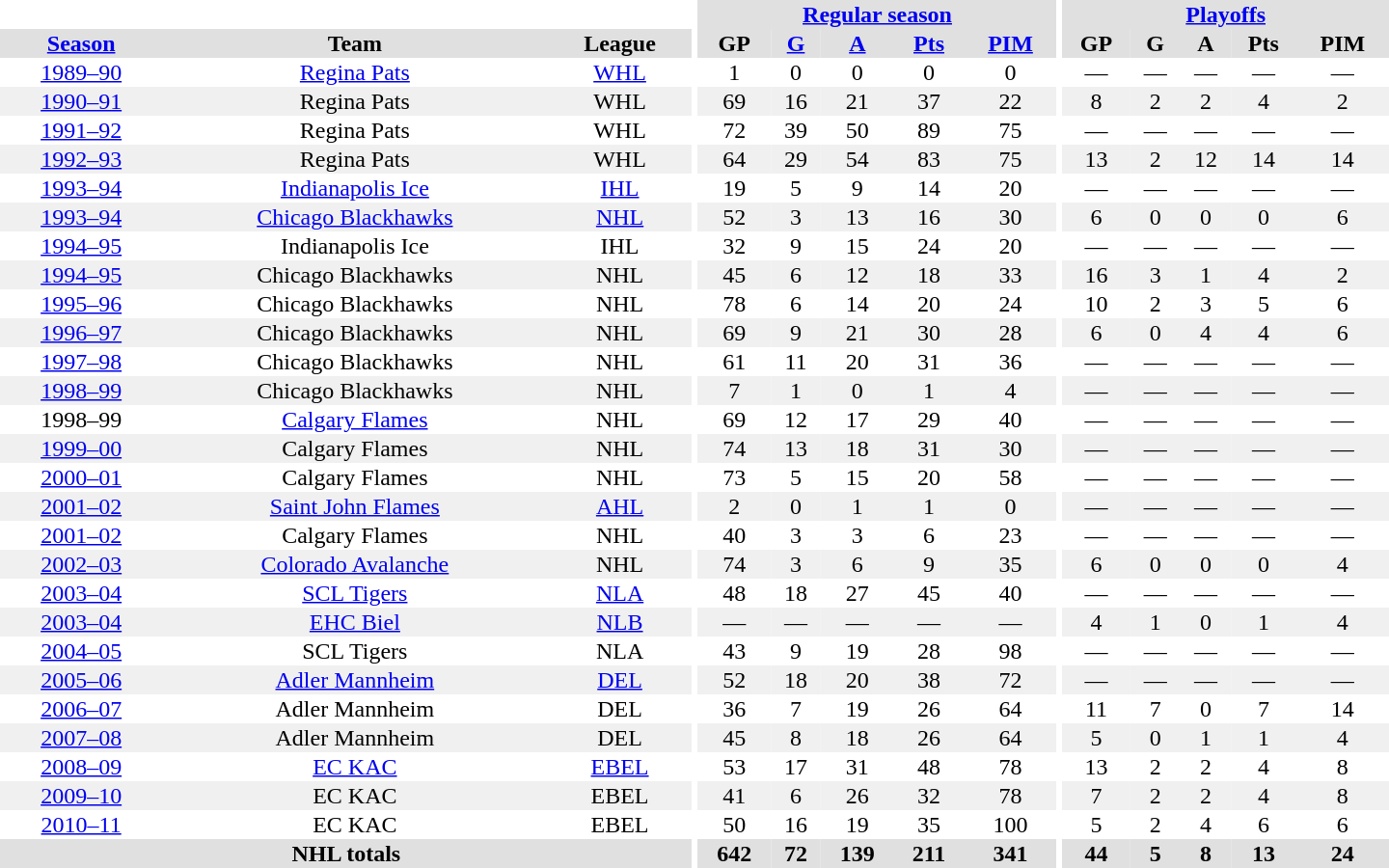<table border="0" cellpadding="1" cellspacing="0" style="text-align:center; width:60em">
<tr bgcolor="#e0e0e0">
<th colspan="3" bgcolor="#ffffff"></th>
<th rowspan="100" bgcolor="#ffffff"></th>
<th colspan="5"><a href='#'>Regular season</a></th>
<th rowspan="100" bgcolor="#ffffff"></th>
<th colspan="5"><a href='#'>Playoffs</a></th>
</tr>
<tr bgcolor="#e0e0e0">
<th><a href='#'>Season</a></th>
<th>Team</th>
<th>League</th>
<th>GP</th>
<th><a href='#'>G</a></th>
<th><a href='#'>A</a></th>
<th><a href='#'>Pts</a></th>
<th><a href='#'>PIM</a></th>
<th>GP</th>
<th>G</th>
<th>A</th>
<th>Pts</th>
<th>PIM</th>
</tr>
<tr>
<td><a href='#'>1989–90</a></td>
<td><a href='#'>Regina Pats</a></td>
<td><a href='#'>WHL</a></td>
<td>1</td>
<td>0</td>
<td>0</td>
<td>0</td>
<td>0</td>
<td>—</td>
<td>—</td>
<td>—</td>
<td>—</td>
<td>—</td>
</tr>
<tr bgcolor="#f0f0f0">
<td><a href='#'>1990–91</a></td>
<td>Regina Pats</td>
<td>WHL</td>
<td>69</td>
<td>16</td>
<td>21</td>
<td>37</td>
<td>22</td>
<td>8</td>
<td>2</td>
<td>2</td>
<td>4</td>
<td>2</td>
</tr>
<tr>
<td><a href='#'>1991–92</a></td>
<td>Regina Pats</td>
<td>WHL</td>
<td>72</td>
<td>39</td>
<td>50</td>
<td>89</td>
<td>75</td>
<td>—</td>
<td>—</td>
<td>—</td>
<td>—</td>
<td>—</td>
</tr>
<tr bgcolor="#f0f0f0">
<td><a href='#'>1992–93</a></td>
<td>Regina Pats</td>
<td>WHL</td>
<td>64</td>
<td>29</td>
<td>54</td>
<td>83</td>
<td>75</td>
<td>13</td>
<td>2</td>
<td>12</td>
<td>14</td>
<td>14</td>
</tr>
<tr>
<td><a href='#'>1993–94</a></td>
<td><a href='#'>Indianapolis Ice</a></td>
<td><a href='#'>IHL</a></td>
<td>19</td>
<td>5</td>
<td>9</td>
<td>14</td>
<td>20</td>
<td>—</td>
<td>—</td>
<td>—</td>
<td>—</td>
<td>—</td>
</tr>
<tr bgcolor="#f0f0f0">
<td><a href='#'>1993–94</a></td>
<td><a href='#'>Chicago Blackhawks</a></td>
<td><a href='#'>NHL</a></td>
<td>52</td>
<td>3</td>
<td>13</td>
<td>16</td>
<td>30</td>
<td>6</td>
<td>0</td>
<td>0</td>
<td>0</td>
<td>6</td>
</tr>
<tr>
<td><a href='#'>1994–95</a></td>
<td>Indianapolis Ice</td>
<td>IHL</td>
<td>32</td>
<td>9</td>
<td>15</td>
<td>24</td>
<td>20</td>
<td>—</td>
<td>—</td>
<td>—</td>
<td>—</td>
<td>—</td>
</tr>
<tr bgcolor="#f0f0f0">
<td><a href='#'>1994–95</a></td>
<td>Chicago Blackhawks</td>
<td>NHL</td>
<td>45</td>
<td>6</td>
<td>12</td>
<td>18</td>
<td>33</td>
<td>16</td>
<td>3</td>
<td>1</td>
<td>4</td>
<td>2</td>
</tr>
<tr>
<td><a href='#'>1995–96</a></td>
<td>Chicago Blackhawks</td>
<td>NHL</td>
<td>78</td>
<td>6</td>
<td>14</td>
<td>20</td>
<td>24</td>
<td>10</td>
<td>2</td>
<td>3</td>
<td>5</td>
<td>6</td>
</tr>
<tr bgcolor="#f0f0f0">
<td><a href='#'>1996–97</a></td>
<td>Chicago Blackhawks</td>
<td>NHL</td>
<td>69</td>
<td>9</td>
<td>21</td>
<td>30</td>
<td>28</td>
<td>6</td>
<td>0</td>
<td>4</td>
<td>4</td>
<td>6</td>
</tr>
<tr>
<td><a href='#'>1997–98</a></td>
<td>Chicago Blackhawks</td>
<td>NHL</td>
<td>61</td>
<td>11</td>
<td>20</td>
<td>31</td>
<td>36</td>
<td>—</td>
<td>—</td>
<td>—</td>
<td>—</td>
<td>—</td>
</tr>
<tr bgcolor="#f0f0f0">
<td><a href='#'>1998–99</a></td>
<td>Chicago Blackhawks</td>
<td>NHL</td>
<td>7</td>
<td>1</td>
<td>0</td>
<td>1</td>
<td>4</td>
<td>—</td>
<td>—</td>
<td>—</td>
<td>—</td>
<td>—</td>
</tr>
<tr>
<td>1998–99</td>
<td><a href='#'>Calgary Flames</a></td>
<td>NHL</td>
<td>69</td>
<td>12</td>
<td>17</td>
<td>29</td>
<td>40</td>
<td>—</td>
<td>—</td>
<td>—</td>
<td>—</td>
<td>—</td>
</tr>
<tr bgcolor="#f0f0f0">
<td><a href='#'>1999–00</a></td>
<td>Calgary Flames</td>
<td>NHL</td>
<td>74</td>
<td>13</td>
<td>18</td>
<td>31</td>
<td>30</td>
<td>—</td>
<td>—</td>
<td>—</td>
<td>—</td>
<td>—</td>
</tr>
<tr>
<td><a href='#'>2000–01</a></td>
<td>Calgary Flames</td>
<td>NHL</td>
<td>73</td>
<td>5</td>
<td>15</td>
<td>20</td>
<td>58</td>
<td>—</td>
<td>—</td>
<td>—</td>
<td>—</td>
<td>—</td>
</tr>
<tr bgcolor="#f0f0f0">
<td><a href='#'>2001–02</a></td>
<td><a href='#'>Saint John Flames</a></td>
<td><a href='#'>AHL</a></td>
<td>2</td>
<td>0</td>
<td>1</td>
<td>1</td>
<td>0</td>
<td>—</td>
<td>—</td>
<td>—</td>
<td>—</td>
<td>—</td>
</tr>
<tr>
<td><a href='#'>2001–02</a></td>
<td>Calgary Flames</td>
<td>NHL</td>
<td>40</td>
<td>3</td>
<td>3</td>
<td>6</td>
<td>23</td>
<td>—</td>
<td>—</td>
<td>—</td>
<td>—</td>
<td>—</td>
</tr>
<tr bgcolor="#f0f0f0">
<td><a href='#'>2002–03</a></td>
<td><a href='#'>Colorado Avalanche</a></td>
<td>NHL</td>
<td>74</td>
<td>3</td>
<td>6</td>
<td>9</td>
<td>35</td>
<td>6</td>
<td>0</td>
<td>0</td>
<td>0</td>
<td>4</td>
</tr>
<tr>
<td><a href='#'>2003–04</a></td>
<td><a href='#'>SCL Tigers</a></td>
<td><a href='#'>NLA</a></td>
<td>48</td>
<td>18</td>
<td>27</td>
<td>45</td>
<td>40</td>
<td>—</td>
<td>—</td>
<td>—</td>
<td>—</td>
<td>—</td>
</tr>
<tr bgcolor="#f0f0f0">
<td><a href='#'>2003–04</a></td>
<td><a href='#'>EHC Biel</a></td>
<td><a href='#'>NLB</a></td>
<td>—</td>
<td>—</td>
<td>—</td>
<td>—</td>
<td>—</td>
<td>4</td>
<td>1</td>
<td>0</td>
<td>1</td>
<td>4</td>
</tr>
<tr>
<td><a href='#'>2004–05</a></td>
<td>SCL Tigers</td>
<td>NLA</td>
<td>43</td>
<td>9</td>
<td>19</td>
<td>28</td>
<td>98</td>
<td>—</td>
<td>—</td>
<td>—</td>
<td>—</td>
<td>—</td>
</tr>
<tr bgcolor="#f0f0f0">
<td><a href='#'>2005–06</a></td>
<td><a href='#'>Adler Mannheim</a></td>
<td><a href='#'>DEL</a></td>
<td>52</td>
<td>18</td>
<td>20</td>
<td>38</td>
<td>72</td>
<td>—</td>
<td>—</td>
<td>—</td>
<td>—</td>
<td>—</td>
</tr>
<tr>
<td><a href='#'>2006–07</a></td>
<td>Adler Mannheim</td>
<td>DEL</td>
<td>36</td>
<td>7</td>
<td>19</td>
<td>26</td>
<td>64</td>
<td>11</td>
<td>7</td>
<td>0</td>
<td>7</td>
<td>14</td>
</tr>
<tr bgcolor="#f0f0f0">
<td><a href='#'>2007–08</a></td>
<td>Adler Mannheim</td>
<td>DEL</td>
<td>45</td>
<td>8</td>
<td>18</td>
<td>26</td>
<td>64</td>
<td>5</td>
<td>0</td>
<td>1</td>
<td>1</td>
<td>4</td>
</tr>
<tr>
<td><a href='#'>2008–09</a></td>
<td><a href='#'>EC KAC</a></td>
<td><a href='#'>EBEL</a></td>
<td>53</td>
<td>17</td>
<td>31</td>
<td>48</td>
<td>78</td>
<td>13</td>
<td>2</td>
<td>2</td>
<td>4</td>
<td>8</td>
</tr>
<tr bgcolor="#f0f0f0">
<td><a href='#'>2009–10</a></td>
<td>EC KAC</td>
<td>EBEL</td>
<td>41</td>
<td>6</td>
<td>26</td>
<td>32</td>
<td>78</td>
<td>7</td>
<td>2</td>
<td>2</td>
<td>4</td>
<td>8</td>
</tr>
<tr>
<td><a href='#'>2010–11</a></td>
<td>EC KAC</td>
<td>EBEL</td>
<td>50</td>
<td>16</td>
<td>19</td>
<td>35</td>
<td>100</td>
<td>5</td>
<td>2</td>
<td>4</td>
<td>6</td>
<td>6</td>
</tr>
<tr bgcolor="#e0e0e0">
<th colspan="3">NHL totals</th>
<th>642</th>
<th>72</th>
<th>139</th>
<th>211</th>
<th>341</th>
<th>44</th>
<th>5</th>
<th>8</th>
<th>13</th>
<th>24</th>
</tr>
</table>
